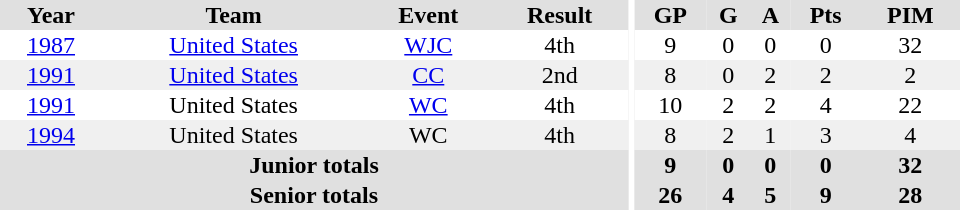<table border="0" cellpadding="1" cellspacing="0" ID="Table3" style="text-align:center; width:40em;">
<tr bgcolor="#e0e0e0">
<th>Year</th>
<th>Team</th>
<th>Event</th>
<th>Result</th>
<th rowspan="99" bgcolor="#ffffff"></th>
<th>GP</th>
<th>G</th>
<th>A</th>
<th>Pts</th>
<th>PIM</th>
</tr>
<tr>
<td><a href='#'>1987</a></td>
<td><a href='#'>United States</a></td>
<td><a href='#'>WJC</a></td>
<td>4th</td>
<td>9</td>
<td>0</td>
<td>0</td>
<td>0</td>
<td>32</td>
</tr>
<tr bgcolor="#f0f0f0">
<td><a href='#'>1991</a></td>
<td><a href='#'>United States</a></td>
<td><a href='#'>CC</a></td>
<td>2nd</td>
<td>8</td>
<td>0</td>
<td>2</td>
<td>2</td>
<td>2</td>
</tr>
<tr>
<td><a href='#'>1991</a></td>
<td>United States</td>
<td><a href='#'>WC</a></td>
<td>4th</td>
<td>10</td>
<td>2</td>
<td>2</td>
<td>4</td>
<td>22</td>
</tr>
<tr bgcolor="#f0f0f0">
<td><a href='#'>1994</a></td>
<td>United States</td>
<td>WC</td>
<td>4th</td>
<td>8</td>
<td>2</td>
<td>1</td>
<td>3</td>
<td>4</td>
</tr>
<tr bgcolor="#e0e0e0">
<th colspan="4">Junior totals</th>
<th>9</th>
<th>0</th>
<th>0</th>
<th>0</th>
<th>32</th>
</tr>
<tr bgcolor="#e0e0e0">
<th colspan="4">Senior totals</th>
<th>26</th>
<th>4</th>
<th>5</th>
<th>9</th>
<th>28</th>
</tr>
</table>
